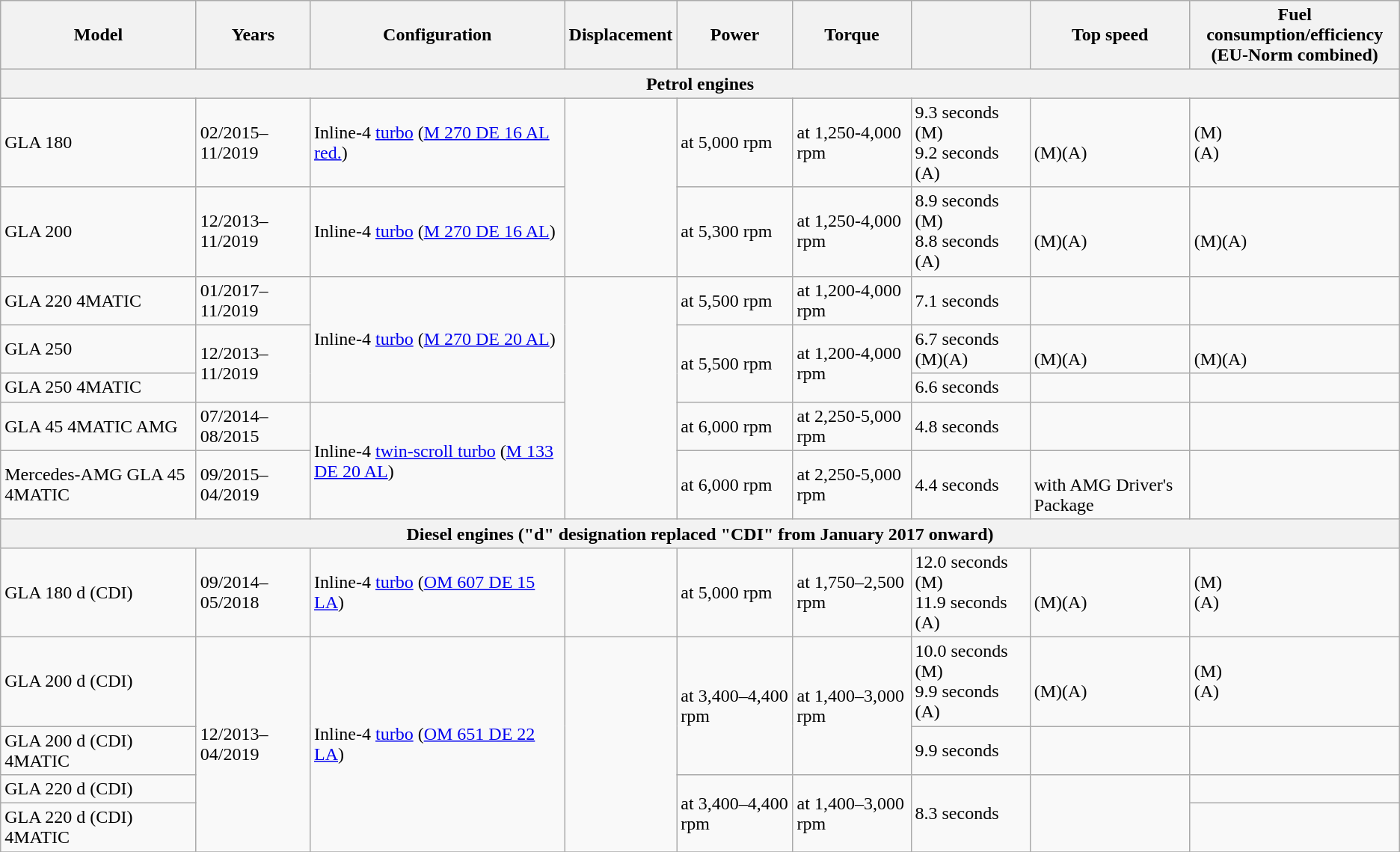<table class="wikitable">
<tr>
<th>Model</th>
<th>Years</th>
<th>Configuration</th>
<th>Displacement</th>
<th>Power</th>
<th>Torque</th>
<th></th>
<th>Top speed</th>
<th>Fuel consumption/efficiency<br>(EU-Norm combined)</th>
</tr>
<tr>
<th colspan="9" style="text-align:center">Petrol engines</th>
</tr>
<tr>
<td>GLA 180</td>
<td>02/2015–11/2019</td>
<td>Inline-4 <a href='#'>turbo</a> (<a href='#'>M 270 DE 16 AL red.</a>)</td>
<td rowspan="2"></td>
<td> at 5,000 rpm</td>
<td> at 1,250-4,000 rpm</td>
<td>9.3 seconds (M)<br>9.2 seconds (A)</td>
<td><br>(M)(A)</td>
<td> (M)<br> (A)</td>
</tr>
<tr>
<td>GLA 200</td>
<td>12/2013–11/2019</td>
<td>Inline-4 <a href='#'>turbo</a> (<a href='#'>M 270 DE 16 AL</a>)</td>
<td> at 5,300 rpm</td>
<td> at 1,250-4,000 rpm</td>
<td>8.9 seconds (M)<br>8.8 seconds (A)</td>
<td><br>(M)(A)</td>
<td><br>(M)(A)</td>
</tr>
<tr>
<td>GLA 220 4MATIC</td>
<td>01/2017–11/2019</td>
<td rowspan="3">Inline-4 <a href='#'>turbo</a> (<a href='#'>M 270 DE 20 AL</a>)</td>
<td rowspan="5"></td>
<td> at 5,500 rpm</td>
<td> at 1,200-4,000 rpm</td>
<td>7.1 seconds</td>
<td></td>
<td></td>
</tr>
<tr>
<td>GLA 250</td>
<td rowspan="2">12/2013–11/2019</td>
<td rowspan="2"> at 5,500 rpm</td>
<td rowspan="2"> at 1,200-4,000 rpm</td>
<td>6.7 seconds (M)(A)</td>
<td><br>(M)(A)</td>
<td><br>(M)(A)</td>
</tr>
<tr>
<td>GLA 250 4MATIC</td>
<td>6.6 seconds</td>
<td></td>
<td></td>
</tr>
<tr>
<td>GLA 45 4MATIC AMG</td>
<td>07/2014–08/2015</td>
<td rowspan="2">Inline-4 <a href='#'>twin-scroll turbo</a> (<a href='#'>M 133 DE 20 AL</a>)</td>
<td> at 6,000 rpm</td>
<td> at 2,250-5,000 rpm</td>
<td>4.8 seconds</td>
<td></td>
<td></td>
</tr>
<tr>
<td>Mercedes-AMG GLA 45 4MATIC</td>
<td>09/2015–04/2019</td>
<td> at 6,000 rpm</td>
<td> at 2,250-5,000 rpm</td>
<td>4.4 seconds</td>
<td><br> with AMG Driver's Package</td>
<td></td>
</tr>
<tr>
<th colspan="9" style="text-align:center">Diesel engines ("d" designation replaced "CDI" from January 2017 onward)</th>
</tr>
<tr>
<td>GLA 180 d (CDI)</td>
<td>09/2014–05/2018</td>
<td>Inline-4 <a href='#'>turbo</a> (<a href='#'>OM 607 DE 15 LA</a>)</td>
<td></td>
<td> at 5,000 rpm</td>
<td> at 1,750–2,500 rpm</td>
<td>12.0 seconds (M)<br>11.9 seconds (A)</td>
<td><br>(M)(A)</td>
<td> (M)<br> (A)</td>
</tr>
<tr>
<td>GLA 200 d (CDI)</td>
<td rowspan="4">12/2013–04/2019</td>
<td rowspan="4">Inline-4 <a href='#'>turbo</a> (<a href='#'>OM 651 DE 22 LA</a>)</td>
<td rowspan="4"></td>
<td rowspan="2"> at 3,400–4,400 rpm</td>
<td rowspan="2"> at 1,400–3,000 rpm</td>
<td>10.0 seconds (M)<br>9.9 seconds (A)</td>
<td><br>(M)(A)</td>
<td> (M)<br> (A)</td>
</tr>
<tr>
<td>GLA 200 d (CDI) 4MATIC</td>
<td>9.9 seconds</td>
<td></td>
<td></td>
</tr>
<tr>
<td>GLA 220 d (CDI)</td>
<td rowspan="2"> at 3,400–4,400 rpm</td>
<td rowspan="2"> at 1,400–3,000 rpm</td>
<td rowspan="2">8.3 seconds</td>
<td rowspan="2"></td>
<td></td>
</tr>
<tr>
<td>GLA 220 d (CDI) 4MATIC</td>
<td></td>
</tr>
<tr>
</tr>
</table>
